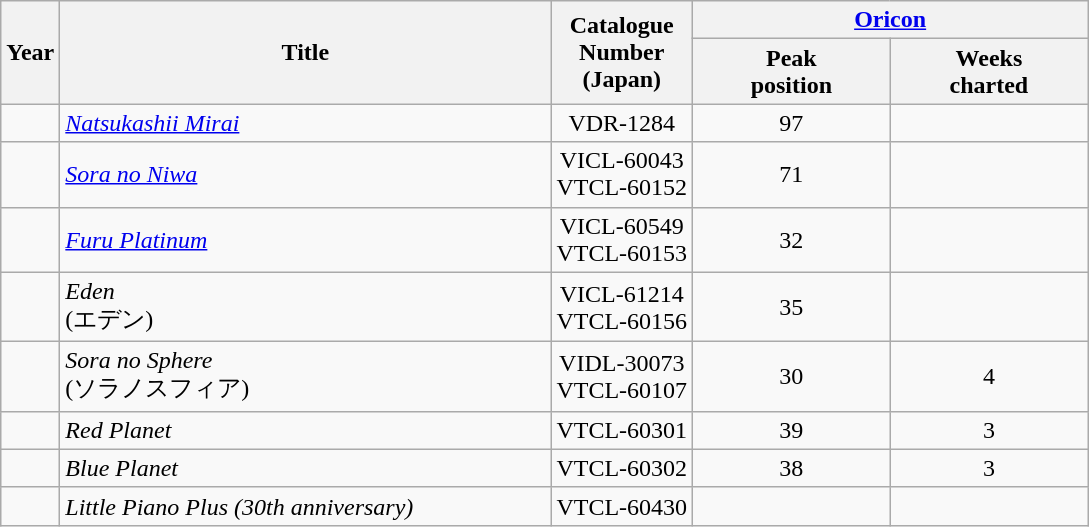<table class="wikitable plainrowheaders" style="text-align:center">
<tr>
<th rowspan=2; style="width:2em;">Year</th>
<th rowspan=2; style="width:20em;">Title</th>
<th rowspan=2;>Catalogue <br> Number <br>(Japan)</th>
<th colspan=2; style="width:16em;"><a href='#'>Oricon</a><br></th>
</tr>
<tr>
<th style="width:6em;">Peak<br>position</th>
<th style="width:6em;">Weeks<br> charted</th>
</tr>
<tr>
<td> </td>
<td align=left><em><a href='#'>Natsukashii Mirai</a></em></td>
<td>VDR-1284</td>
<td>97</td>
<td> </td>
</tr>
<tr>
<td></td>
<td align=left><em><a href='#'>Sora no Niwa</a></em> </td>
<td>VICL-60043<br>VTCL-60152</td>
<td>71</td>
<td> </td>
</tr>
<tr>
<td></td>
<td align=left><em><a href='#'>Furu Platinum</a></em> </td>
<td>VICL-60549<br>VTCL-60153</td>
<td>32</td>
<td> </td>
</tr>
<tr>
<td></td>
<td align=left><em>Eden</em><br>(エデン)</td>
<td>VICL-61214<br>VTCL-60156</td>
<td>35</td>
<td> </td>
</tr>
<tr>
<td></td>
<td align=left><em>Sora no Sphere</em><br>(ソラノスフィア) </td>
<td>VIDL-30073<br>VTCL-60107</td>
<td>30</td>
<td>4</td>
</tr>
<tr>
<td></td>
<td align=left><em>Red Planet</em></td>
<td>VTCL-60301</td>
<td>39</td>
<td>3</td>
</tr>
<tr>
<td></td>
<td align=left><em>Blue Planet</em></td>
<td>VTCL-60302</td>
<td>38</td>
<td>3</td>
</tr>
<tr>
<td></td>
<td align=left><em>Little Piano Plus (30th anniversary)</em></td>
<td>VTCL-60430</td>
<td></td>
<td></td>
</tr>
</table>
